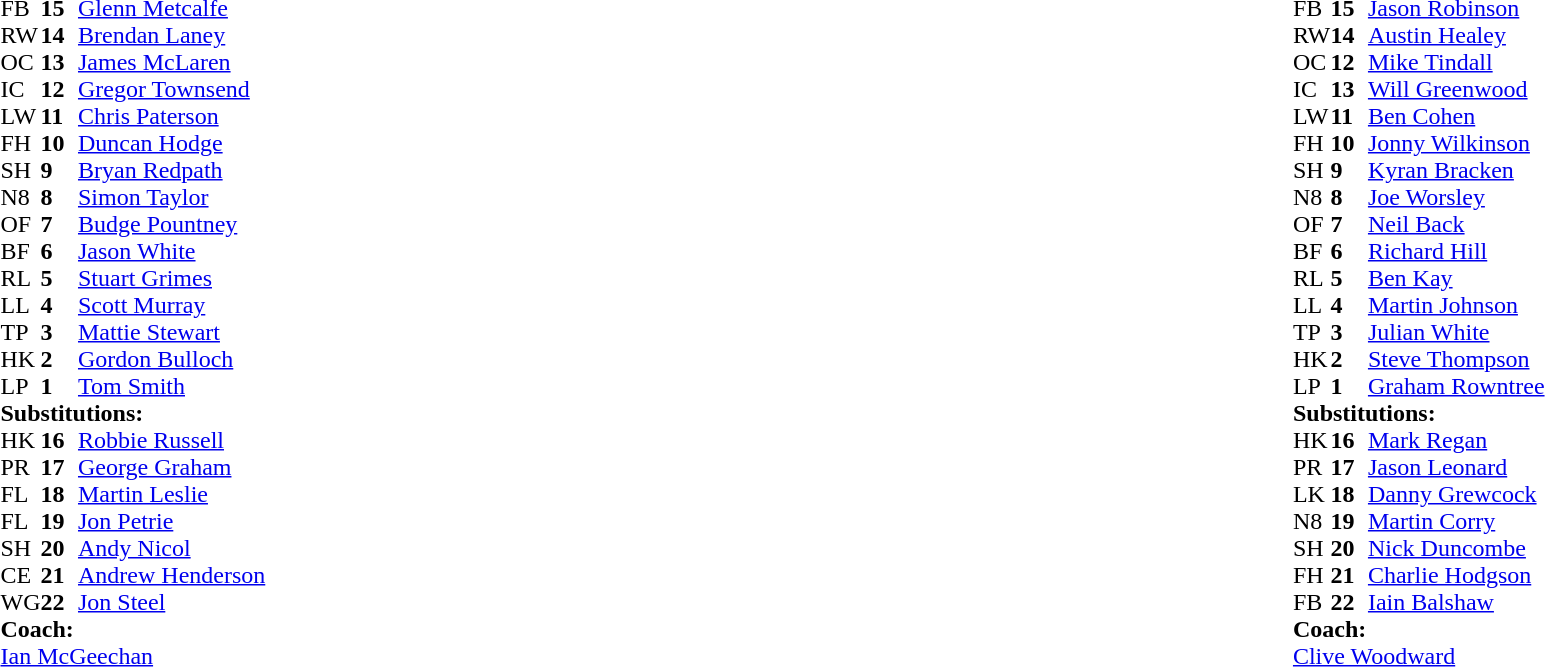<table width="100%">
<tr>
<td style="vertical-align:top" width="50%"><br><table cellspacing="0" cellpadding="0">
<tr>
<th width="25"></th>
<th width="25"></th>
</tr>
<tr>
<td>FB</td>
<td><strong>15</strong></td>
<td><a href='#'>Glenn Metcalfe</a></td>
</tr>
<tr>
<td>RW</td>
<td><strong>14</strong></td>
<td><a href='#'>Brendan Laney</a></td>
</tr>
<tr>
<td>OC</td>
<td><strong>13</strong></td>
<td><a href='#'>James McLaren</a></td>
</tr>
<tr>
<td>IC</td>
<td><strong>12</strong></td>
<td><a href='#'>Gregor Townsend</a></td>
</tr>
<tr>
<td>LW</td>
<td><strong>11</strong></td>
<td><a href='#'>Chris Paterson</a></td>
</tr>
<tr>
<td>FH</td>
<td><strong>10</strong></td>
<td><a href='#'>Duncan Hodge</a></td>
</tr>
<tr>
<td>SH</td>
<td><strong>9</strong></td>
<td><a href='#'>Bryan Redpath</a></td>
</tr>
<tr>
<td>N8</td>
<td><strong>8</strong></td>
<td><a href='#'>Simon Taylor</a></td>
</tr>
<tr>
<td>OF</td>
<td><strong>7</strong></td>
<td><a href='#'>Budge Pountney</a></td>
</tr>
<tr>
<td>BF</td>
<td><strong>6</strong></td>
<td><a href='#'>Jason White</a></td>
</tr>
<tr>
<td>RL</td>
<td><strong>5</strong></td>
<td><a href='#'>Stuart Grimes</a></td>
</tr>
<tr>
<td>LL</td>
<td><strong>4</strong></td>
<td><a href='#'>Scott Murray</a></td>
</tr>
<tr>
<td>TP</td>
<td><strong>3</strong></td>
<td><a href='#'>Mattie Stewart</a></td>
</tr>
<tr>
<td>HK</td>
<td><strong>2</strong></td>
<td><a href='#'>Gordon Bulloch</a></td>
</tr>
<tr>
<td>LP</td>
<td><strong>1</strong></td>
<td><a href='#'>Tom Smith</a></td>
<td></td>
<td></td>
</tr>
<tr>
<td colspan="3"><strong>Substitutions:</strong></td>
</tr>
<tr>
<td>HK</td>
<td><strong>16</strong></td>
<td><a href='#'>Robbie Russell</a></td>
</tr>
<tr>
<td>PR</td>
<td><strong>17</strong></td>
<td><a href='#'>George Graham</a></td>
<td></td>
<td></td>
</tr>
<tr>
<td>FL</td>
<td><strong>18</strong></td>
<td><a href='#'>Martin Leslie</a></td>
</tr>
<tr>
<td>FL</td>
<td><strong>19</strong></td>
<td><a href='#'>Jon Petrie</a></td>
</tr>
<tr>
<td>SH</td>
<td><strong>20</strong></td>
<td><a href='#'>Andy Nicol</a></td>
</tr>
<tr>
<td>CE</td>
<td><strong>21</strong></td>
<td><a href='#'>Andrew Henderson</a></td>
</tr>
<tr>
<td>WG</td>
<td><strong>22</strong></td>
<td><a href='#'>Jon Steel</a></td>
</tr>
<tr>
<td colspan="3"><strong>Coach:</strong></td>
</tr>
<tr>
<td colspan="3"><a href='#'>Ian McGeechan</a></td>
</tr>
</table>
</td>
<td style="vertical-align:top"></td>
<td style="vertical-align:top" width="50%"><br><table cellspacing="0" cellpadding="0" align="center">
<tr>
<th width="25"></th>
<th width="25"></th>
</tr>
<tr>
<td>FB</td>
<td><strong>15</strong></td>
<td><a href='#'>Jason Robinson</a></td>
</tr>
<tr>
<td>RW</td>
<td><strong>14</strong></td>
<td><a href='#'>Austin Healey</a></td>
</tr>
<tr>
<td>OC</td>
<td><strong>12</strong></td>
<td><a href='#'>Mike Tindall</a></td>
<td></td>
<td></td>
</tr>
<tr>
<td>IC</td>
<td><strong>13</strong></td>
<td><a href='#'>Will Greenwood</a></td>
</tr>
<tr>
<td>LW</td>
<td><strong>11</strong></td>
<td><a href='#'>Ben Cohen</a></td>
</tr>
<tr>
<td>FH</td>
<td><strong>10</strong></td>
<td><a href='#'>Jonny Wilkinson</a></td>
<td></td>
<td></td>
</tr>
<tr>
<td>SH</td>
<td><strong>9</strong></td>
<td><a href='#'>Kyran Bracken</a></td>
<td></td>
<td></td>
</tr>
<tr>
<td>N8</td>
<td><strong>8</strong></td>
<td><a href='#'>Joe Worsley</a></td>
</tr>
<tr>
<td>OF</td>
<td><strong>7</strong></td>
<td><a href='#'>Neil Back</a></td>
</tr>
<tr>
<td>BF</td>
<td><strong>6</strong></td>
<td><a href='#'>Richard Hill</a></td>
</tr>
<tr>
<td>RL</td>
<td><strong>5</strong></td>
<td><a href='#'>Ben Kay</a></td>
<td></td>
<td></td>
</tr>
<tr>
<td>LL</td>
<td><strong>4</strong></td>
<td><a href='#'>Martin Johnson</a></td>
</tr>
<tr>
<td>TP</td>
<td><strong>3</strong></td>
<td><a href='#'>Julian White</a></td>
<td></td>
<td></td>
</tr>
<tr>
<td>HK</td>
<td><strong>2</strong></td>
<td><a href='#'>Steve Thompson</a></td>
</tr>
<tr>
<td>LP</td>
<td><strong>1</strong></td>
<td><a href='#'>Graham Rowntree</a></td>
</tr>
<tr>
<td colspan="3"><strong>Substitutions:</strong></td>
</tr>
<tr>
<td>HK</td>
<td><strong>16</strong></td>
<td><a href='#'>Mark Regan</a></td>
</tr>
<tr>
<td>PR</td>
<td><strong>17</strong></td>
<td><a href='#'>Jason Leonard</a></td>
<td></td>
<td></td>
</tr>
<tr>
<td>LK</td>
<td><strong>18</strong></td>
<td><a href='#'>Danny Grewcock</a></td>
<td></td>
<td></td>
</tr>
<tr>
<td>N8</td>
<td><strong>19</strong></td>
<td><a href='#'>Martin Corry</a></td>
</tr>
<tr>
<td>SH</td>
<td><strong>20</strong></td>
<td><a href='#'>Nick Duncombe</a></td>
<td></td>
<td></td>
</tr>
<tr>
<td>FH</td>
<td><strong>21</strong></td>
<td><a href='#'>Charlie Hodgson</a></td>
<td></td>
<td></td>
</tr>
<tr>
<td>FB</td>
<td><strong>22</strong></td>
<td><a href='#'>Iain Balshaw</a></td>
<td></td>
<td></td>
</tr>
<tr>
<td colspan="3"><strong>Coach:</strong></td>
</tr>
<tr>
<td colspan="3"><a href='#'>Clive Woodward</a></td>
</tr>
</table>
</td>
</tr>
</table>
